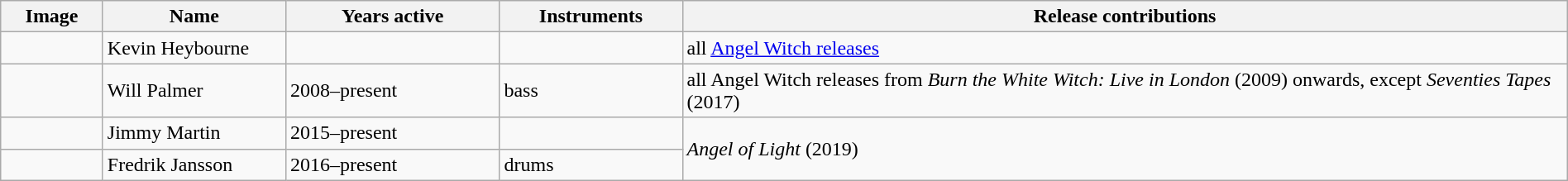<table class="wikitable" border="1" width=100%>
<tr>
<th width="75">Image</th>
<th width="140">Name</th>
<th width="165">Years active</th>
<th width="140">Instruments</th>
<th>Release contributions</th>
</tr>
<tr>
<td></td>
<td>Kevin Heybourne</td>
<td></td>
<td></td>
<td>all <a href='#'>Angel Witch releases</a></td>
</tr>
<tr>
<td></td>
<td>Will Palmer</td>
<td>2008–present</td>
<td>bass</td>
<td>all Angel Witch releases from <em>Burn the White Witch: Live in London</em> (2009) onwards, except <em>Seventies Tapes</em> (2017)</td>
</tr>
<tr>
<td></td>
<td>Jimmy Martin</td>
<td>2015–present</td>
<td></td>
<td rowspan="2"><em>Angel of Light</em> (2019)</td>
</tr>
<tr>
<td></td>
<td>Fredrik Jansson</td>
<td>2016–present</td>
<td>drums</td>
</tr>
</table>
